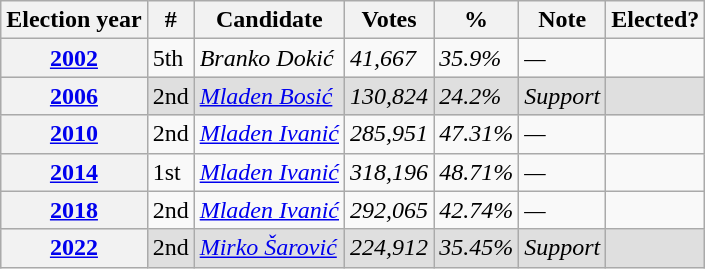<table class="wikitable">
<tr>
<th>Election year</th>
<th>#</th>
<th>Candidate</th>
<th>Votes</th>
<th>%</th>
<th>Note</th>
<th>Elected?</th>
</tr>
<tr>
<th><a href='#'>2002</a></th>
<td> 5th</td>
<td><em>Branko Dokić</em></td>
<td><em>41,667</em></td>
<td><em>35.9%</em></td>
<td><em>—</em></td>
<td></td>
</tr>
<tr style="background:#dfdfdf;">
<th><a href='#'>2006</a></th>
<td> 2nd</td>
<td><em><a href='#'>Mladen Bosić</a></em></td>
<td><em>130,824</em></td>
<td><em>24.2%</em></td>
<td><em>Support</em></td>
<td></td>
</tr>
<tr>
<th><a href='#'>2010</a></th>
<td> 2nd</td>
<td><em><a href='#'>Mladen Ivanić</a></em></td>
<td><em>285,951</em></td>
<td><em>47.31%</em></td>
<td><em>—</em></td>
<td></td>
</tr>
<tr>
<th><a href='#'>2014</a></th>
<td> 1st</td>
<td><em><a href='#'>Mladen Ivanić</a></em></td>
<td><em>318,196</em></td>
<td><em>48.71%</em></td>
<td><em>—</em></td>
<td></td>
</tr>
<tr>
<th><a href='#'>2018</a></th>
<td> 2nd</td>
<td><em><a href='#'>Mladen Ivanić</a></em></td>
<td><em>292,065</em></td>
<td><em>42.74%</em></td>
<td><em>—</em></td>
<td></td>
</tr>
<tr style="background:#dfdfdf;">
<th><a href='#'>2022</a></th>
<td> 2nd</td>
<td><em><a href='#'>Mirko Šarović</a></em></td>
<td><em>224,912</em></td>
<td><em>35.45%</em></td>
<td><em>Support</em></td>
<td></td>
</tr>
</table>
